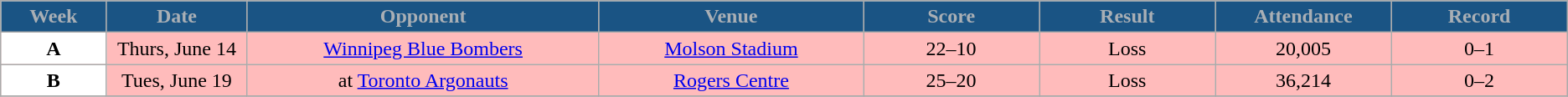<table class="wikitable sortable">
<tr>
<th style="background:#1A5484;color:#A9AFB5;" width="6%">Week</th>
<th style="background:#1A5484;color:#A9AFB5;" width="8%">Date</th>
<th style="background:#1A5484;color:#A9AFB5;" width="20%">Opponent</th>
<th style="background:#1A5484;color:#A9AFB5;" width="15%">Venue</th>
<th style="background:#1A5484;color:#A9AFB5;" width="10%">Score</th>
<th style="background:#1A5484;color:#A9AFB5;" width="10%">Result</th>
<th style="background:#1A5484;color:#A9AFB5;" width="10%">Attendance</th>
<th style="background:#1A5484;color:#A9AFB5;" width="10%">Record</th>
</tr>
<tr align="center" bgcolor="#ffbbbb">
<td style="text-align:center; background:white;"><span><strong>A</strong></span></td>
<td>Thurs, June 14</td>
<td><a href='#'>Winnipeg Blue Bombers</a></td>
<td><a href='#'>Molson Stadium</a></td>
<td>22–10</td>
<td>Loss</td>
<td>20,005</td>
<td>0–1</td>
</tr>
<tr align="center" bgcolor="#ffbbbb">
<td style="text-align:center; background:white;"><span><strong>B</strong></span></td>
<td>Tues, June 19</td>
<td>at <a href='#'>Toronto Argonauts</a></td>
<td><a href='#'>Rogers Centre</a></td>
<td>25–20</td>
<td>Loss</td>
<td>36,214</td>
<td>0–2</td>
</tr>
<tr>
</tr>
</table>
